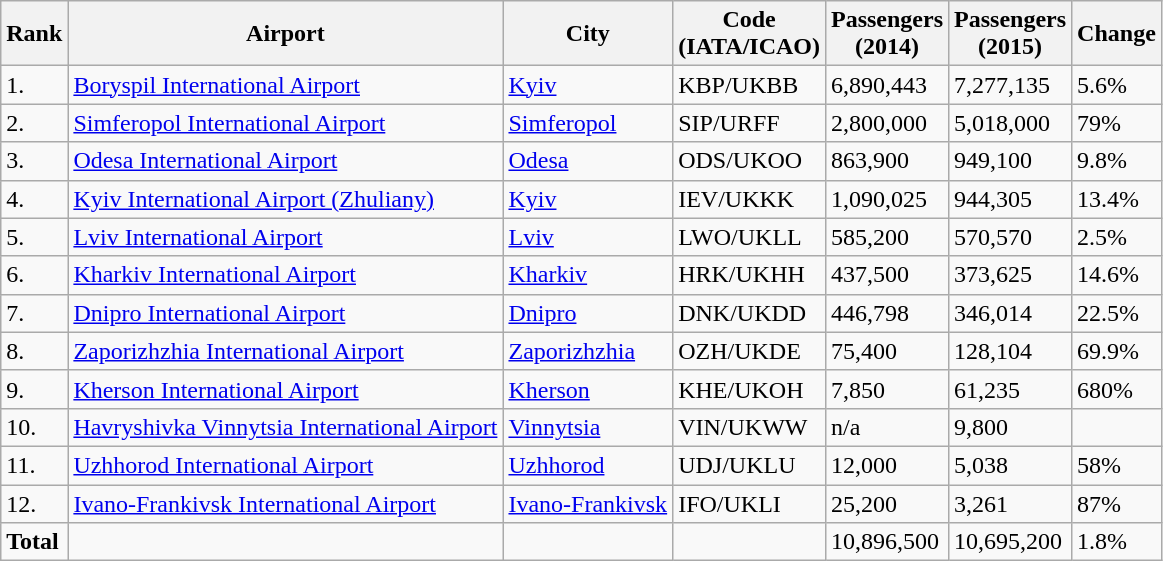<table class="wikitable sortable">
<tr>
<th>Rank</th>
<th>Airport</th>
<th>City</th>
<th>Code<br>(IATA/ICAO)</th>
<th>Passengers <br> (2014)</th>
<th>Passengers <br>(2015)</th>
<th>Change<br></th>
</tr>
<tr>
<td>1.</td>
<td><a href='#'>Boryspil International Airport</a></td>
<td><a href='#'>Kyiv</a></td>
<td>KBP/UKBB</td>
<td>6,890,443</td>
<td>7,277,135</td>
<td>5.6%</td>
</tr>
<tr>
<td>2.</td>
<td><a href='#'>Simferopol International Airport</a></td>
<td><a href='#'>Simferopol</a></td>
<td>SIP/URFF</td>
<td>2,800,000</td>
<td>5,018,000</td>
<td>79%</td>
</tr>
<tr>
<td>3.</td>
<td><a href='#'>Odesa International Airport</a></td>
<td><a href='#'>Odesa</a></td>
<td>ODS/UKOO</td>
<td>863,900</td>
<td>949,100</td>
<td>9.8%</td>
</tr>
<tr>
<td>4.</td>
<td><a href='#'>Kyiv International Airport (Zhuliany)</a></td>
<td><a href='#'>Kyiv</a></td>
<td>IEV/UKKK</td>
<td>1,090,025</td>
<td>944,305</td>
<td> 13.4%</td>
</tr>
<tr>
<td>5.</td>
<td><a href='#'>Lviv International Airport</a></td>
<td><a href='#'>Lviv</a></td>
<td>LWO/UKLL</td>
<td>585,200</td>
<td>570,570</td>
<td>2.5%</td>
</tr>
<tr>
<td>6.</td>
<td><a href='#'>Kharkiv International Airport</a></td>
<td><a href='#'>Kharkiv</a></td>
<td>HRK/UKHH</td>
<td>437,500</td>
<td>373,625</td>
<td> 14.6%</td>
</tr>
<tr>
<td>7.</td>
<td><a href='#'>Dnipro International Airport</a></td>
<td><a href='#'>Dnipro</a></td>
<td>DNK/UKDD</td>
<td>446,798</td>
<td>346,014</td>
<td> 22.5%</td>
</tr>
<tr>
<td>8.</td>
<td><a href='#'>Zaporizhzhia International Airport</a></td>
<td><a href='#'>Zaporizhzhia</a></td>
<td>OZH/UKDE</td>
<td>75,400</td>
<td>128,104</td>
<td> 69.9%</td>
</tr>
<tr>
<td>9.</td>
<td><a href='#'>Kherson International Airport</a></td>
<td><a href='#'>Kherson</a></td>
<td>KHE/UKOH</td>
<td>7,850</td>
<td>61,235</td>
<td> 680%</td>
</tr>
<tr>
<td>10.</td>
<td><a href='#'>Havryshivka Vinnytsia International Airport</a></td>
<td><a href='#'>Vinnytsia</a></td>
<td>VIN/UKWW</td>
<td>n/a</td>
<td>9,800</td>
<td></td>
</tr>
<tr>
<td>11.</td>
<td><a href='#'>Uzhhorod International Airport</a></td>
<td><a href='#'>Uzhhorod</a></td>
<td>UDJ/UKLU</td>
<td>12,000</td>
<td>5,038</td>
<td> 58%</td>
</tr>
<tr>
<td>12.</td>
<td><a href='#'>Ivano-Frankivsk International Airport</a></td>
<td><a href='#'>Ivano-Frankivsk</a></td>
<td>IFO/UKLI</td>
<td>25,200</td>
<td>3,261</td>
<td> 87%</td>
</tr>
<tr class="sortbottom">
<td><strong>Total</strong></td>
<td></td>
<td></td>
<td></td>
<td>10,896,500</td>
<td>10,695,200</td>
<td>1.8%</td>
</tr>
</table>
